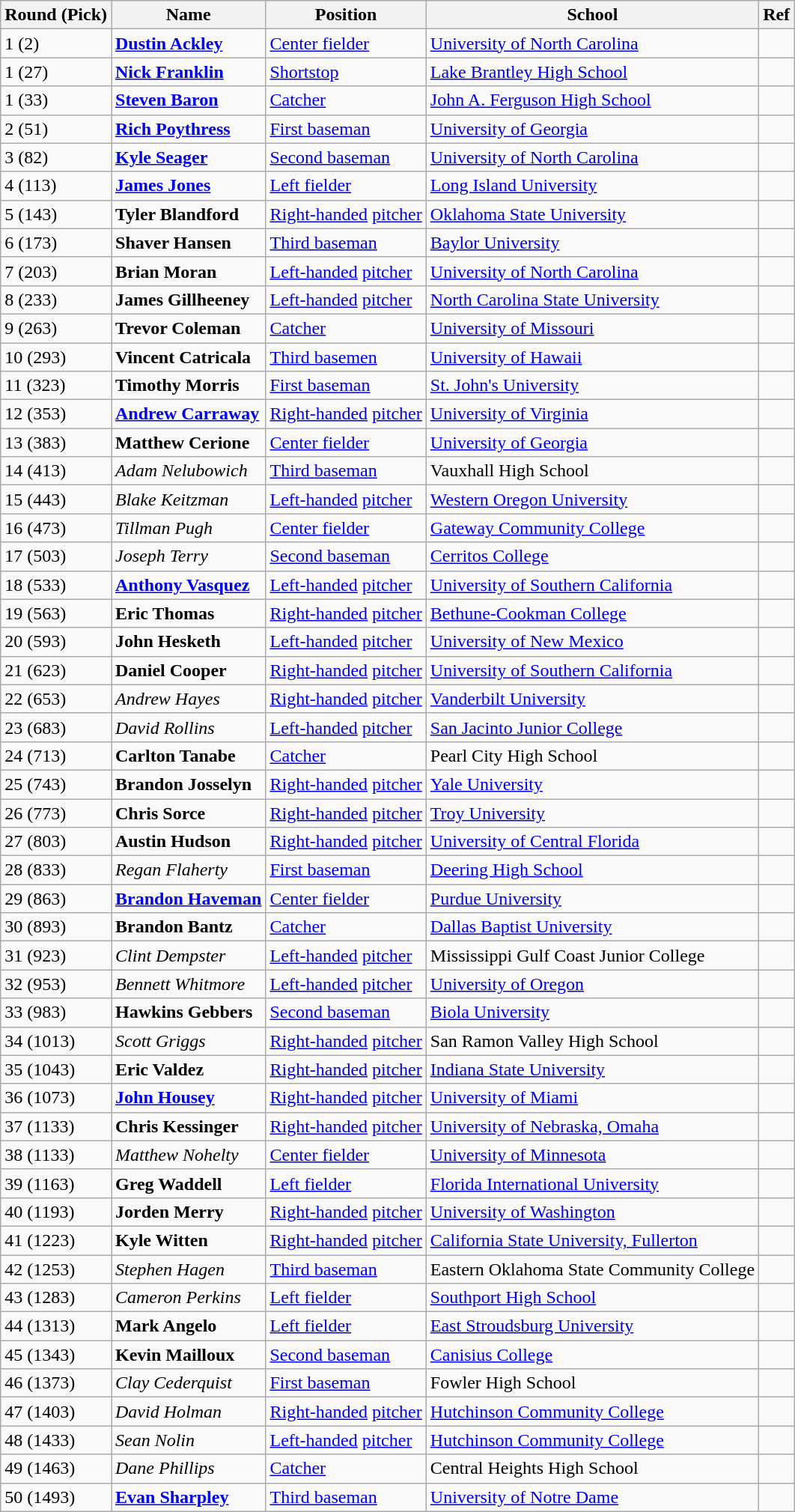<table class="wikitable sortable">
<tr>
<th>Round (Pick)</th>
<th>Name</th>
<th>Position</th>
<th>School</th>
<th>Ref</th>
</tr>
<tr>
<td>1 (2)</td>
<td><strong><a href='#'>Dustin Ackley</a></strong></td>
<td><a href='#'>Center fielder</a></td>
<td><a href='#'>University of North Carolina</a></td>
<td></td>
</tr>
<tr>
<td>1 (27)</td>
<td><strong><a href='#'>Nick Franklin</a></strong></td>
<td><a href='#'>Shortstop</a></td>
<td><a href='#'>Lake Brantley High School</a></td>
<td></td>
</tr>
<tr>
<td>1 (33)</td>
<td><strong><a href='#'>Steven Baron</a></strong></td>
<td><a href='#'>Catcher</a></td>
<td><a href='#'>John A. Ferguson High School</a></td>
<td></td>
</tr>
<tr>
<td>2 (51)</td>
<td><strong><a href='#'>Rich Poythress</a></strong></td>
<td><a href='#'>First baseman</a></td>
<td><a href='#'>University of Georgia</a></td>
<td></td>
</tr>
<tr>
<td>3 (82)</td>
<td><strong><a href='#'>Kyle Seager</a></strong></td>
<td><a href='#'>Second baseman</a></td>
<td><a href='#'>University of North Carolina</a></td>
<td></td>
</tr>
<tr>
<td>4 (113)</td>
<td><strong><a href='#'>James Jones</a></strong></td>
<td><a href='#'>Left fielder</a></td>
<td><a href='#'>Long Island University</a></td>
<td></td>
</tr>
<tr>
<td>5 (143)</td>
<td><strong>Tyler Blandford</strong></td>
<td><a href='#'>Right-handed</a> <a href='#'>pitcher</a></td>
<td><a href='#'>Oklahoma State University</a></td>
<td></td>
</tr>
<tr>
<td>6 (173)</td>
<td><strong>Shaver Hansen</strong></td>
<td><a href='#'>Third baseman</a></td>
<td><a href='#'>Baylor University</a></td>
<td></td>
</tr>
<tr>
<td>7 (203)</td>
<td><strong>Brian Moran</strong></td>
<td><a href='#'>Left-handed</a> <a href='#'>pitcher</a></td>
<td><a href='#'>University of North Carolina</a></td>
<td></td>
</tr>
<tr>
<td>8 (233)</td>
<td><strong>James Gillheeney</strong></td>
<td><a href='#'>Left-handed</a> <a href='#'>pitcher</a></td>
<td><a href='#'>North Carolina State University</a></td>
<td></td>
</tr>
<tr>
<td>9 (263)</td>
<td><strong>Trevor Coleman</strong></td>
<td><a href='#'>Catcher</a></td>
<td><a href='#'>University of Missouri</a></td>
<td></td>
</tr>
<tr>
<td>10 (293)</td>
<td><strong>Vincent Catricala</strong></td>
<td><a href='#'>Third basemen</a></td>
<td><a href='#'>University of Hawaii</a></td>
<td></td>
</tr>
<tr>
<td>11 (323)</td>
<td><strong>Timothy Morris</strong></td>
<td><a href='#'>First baseman</a></td>
<td><a href='#'>St. John's University</a></td>
<td></td>
</tr>
<tr>
<td>12 (353)</td>
<td><strong><a href='#'>Andrew Carraway</a></strong></td>
<td><a href='#'>Right-handed</a> <a href='#'>pitcher</a></td>
<td><a href='#'>University of Virginia</a></td>
<td></td>
</tr>
<tr>
<td>13 (383)</td>
<td><strong>Matthew Cerione</strong></td>
<td><a href='#'>Center fielder</a></td>
<td><a href='#'>University of Georgia</a></td>
<td></td>
</tr>
<tr>
<td>14 (413)</td>
<td><em>Adam Nelubowich</em></td>
<td><a href='#'>Third baseman</a></td>
<td>Vauxhall High School</td>
<td></td>
</tr>
<tr>
<td>15 (443)</td>
<td><em>Blake Keitzman</em></td>
<td><a href='#'>Left-handed</a> <a href='#'>pitcher</a></td>
<td><a href='#'>Western Oregon University</a></td>
<td></td>
</tr>
<tr>
<td>16 (473)</td>
<td><em>Tillman Pugh</em></td>
<td><a href='#'>Center fielder</a></td>
<td><a href='#'>Gateway Community College</a></td>
<td></td>
</tr>
<tr>
<td>17 (503)</td>
<td><em>Joseph Terry</em></td>
<td><a href='#'>Second baseman</a></td>
<td><a href='#'>Cerritos College</a></td>
<td></td>
</tr>
<tr>
<td>18 (533)</td>
<td><strong><a href='#'>Anthony Vasquez</a></strong></td>
<td><a href='#'>Left-handed</a> <a href='#'>pitcher</a></td>
<td><a href='#'>University of Southern California</a></td>
<td></td>
</tr>
<tr>
<td>19 (563)</td>
<td><strong>Eric Thomas</strong></td>
<td><a href='#'>Right-handed</a> <a href='#'>pitcher</a></td>
<td><a href='#'>Bethune-Cookman College</a></td>
<td></td>
</tr>
<tr>
<td>20 (593)</td>
<td><strong>John Hesketh</strong></td>
<td><a href='#'>Left-handed</a> <a href='#'>pitcher</a></td>
<td><a href='#'>University of New Mexico</a></td>
<td></td>
</tr>
<tr>
<td>21 (623)</td>
<td><strong>Daniel Cooper</strong></td>
<td><a href='#'>Right-handed</a> <a href='#'>pitcher</a></td>
<td><a href='#'>University of Southern California</a></td>
<td></td>
</tr>
<tr>
<td>22 (653)</td>
<td><em>Andrew Hayes</em></td>
<td><a href='#'>Right-handed</a> <a href='#'>pitcher</a></td>
<td><a href='#'>Vanderbilt University</a></td>
<td></td>
</tr>
<tr>
<td>23 (683)</td>
<td><em>David Rollins</em></td>
<td><a href='#'>Left-handed</a> <a href='#'>pitcher</a></td>
<td><a href='#'>San Jacinto Junior College</a></td>
<td></td>
</tr>
<tr>
<td>24 (713)</td>
<td><strong>Carlton Tanabe</strong></td>
<td><a href='#'>Catcher</a></td>
<td>Pearl City High School</td>
<td></td>
</tr>
<tr>
<td>25 (743)</td>
<td><strong>Brandon Josselyn</strong></td>
<td><a href='#'>Right-handed</a> <a href='#'>pitcher</a></td>
<td><a href='#'>Yale University</a></td>
<td></td>
</tr>
<tr>
<td>26 (773)</td>
<td><strong>Chris Sorce</strong></td>
<td><a href='#'>Right-handed</a> <a href='#'>pitcher</a></td>
<td><a href='#'>Troy University</a></td>
<td></td>
</tr>
<tr>
<td>27 (803)</td>
<td><strong>Austin Hudson</strong></td>
<td><a href='#'>Right-handed</a> <a href='#'>pitcher</a></td>
<td><a href='#'>University of Central Florida</a></td>
<td></td>
</tr>
<tr>
<td>28 (833)</td>
<td><em>Regan Flaherty</em></td>
<td><a href='#'>First baseman</a></td>
<td><a href='#'>Deering High School</a></td>
<td></td>
</tr>
<tr>
<td>29 (863)</td>
<td><strong><a href='#'>Brandon Haveman</a></strong></td>
<td><a href='#'>Center fielder</a></td>
<td><a href='#'>Purdue University</a></td>
<td></td>
</tr>
<tr>
<td>30 (893)</td>
<td><strong>Brandon Bantz</strong></td>
<td><a href='#'>Catcher</a></td>
<td><a href='#'>Dallas Baptist University</a></td>
<td></td>
</tr>
<tr>
<td>31 (923)</td>
<td><em>Clint Dempster</em></td>
<td><a href='#'>Left-handed</a> <a href='#'>pitcher</a></td>
<td>Mississippi Gulf Coast Junior College</td>
<td></td>
</tr>
<tr>
<td>32 (953)</td>
<td><em>Bennett Whitmore</em></td>
<td><a href='#'>Left-handed</a> <a href='#'>pitcher</a></td>
<td><a href='#'>University of Oregon</a></td>
<td></td>
</tr>
<tr>
<td>33 (983)</td>
<td><strong>Hawkins Gebbers</strong></td>
<td><a href='#'>Second baseman</a></td>
<td><a href='#'>Biola University</a></td>
<td></td>
</tr>
<tr>
<td>34 (1013)</td>
<td><em>Scott Griggs</em></td>
<td><a href='#'>Right-handed</a> <a href='#'>pitcher</a></td>
<td>San Ramon Valley High School</td>
<td></td>
</tr>
<tr>
<td>35 (1043)</td>
<td><strong>Eric Valdez</strong></td>
<td><a href='#'>Right-handed</a> <a href='#'>pitcher</a></td>
<td><a href='#'>Indiana State University</a></td>
<td></td>
</tr>
<tr>
<td>36 (1073)</td>
<td><strong><a href='#'>John Housey</a></strong></td>
<td><a href='#'>Right-handed</a> <a href='#'>pitcher</a></td>
<td><a href='#'>University of Miami</a></td>
<td></td>
</tr>
<tr>
<td>37 (1133)</td>
<td><strong>Chris Kessinger</strong></td>
<td><a href='#'>Right-handed</a> <a href='#'>pitcher</a></td>
<td><a href='#'>University of Nebraska, Omaha</a></td>
<td></td>
</tr>
<tr>
<td>38 (1133)</td>
<td><em>Matthew Nohelty</em></td>
<td><a href='#'>Center fielder</a></td>
<td><a href='#'>University of Minnesota</a></td>
<td></td>
</tr>
<tr>
<td>39 (1163)</td>
<td><strong>Greg Waddell</strong></td>
<td><a href='#'>Left fielder</a></td>
<td><a href='#'>Florida International University</a></td>
<td></td>
</tr>
<tr>
<td>40 (1193)</td>
<td><strong>Jorden Merry</strong></td>
<td><a href='#'>Right-handed</a> <a href='#'>pitcher</a></td>
<td><a href='#'>University of Washington</a></td>
<td></td>
</tr>
<tr>
<td>41 (1223)</td>
<td><strong>Kyle Witten</strong></td>
<td><a href='#'>Right-handed</a> <a href='#'>pitcher</a></td>
<td><a href='#'>California State University, Fullerton</a></td>
<td></td>
</tr>
<tr>
<td>42 (1253)</td>
<td><em>Stephen Hagen</em></td>
<td><a href='#'>Third baseman</a></td>
<td>Eastern Oklahoma State Community College</td>
<td></td>
</tr>
<tr>
<td>43 (1283)</td>
<td><em>Cameron Perkins</em></td>
<td><a href='#'>Left fielder</a></td>
<td><a href='#'>Southport High School</a></td>
<td></td>
</tr>
<tr>
<td>44 (1313)</td>
<td><strong>Mark Angelo</strong></td>
<td><a href='#'>Left fielder</a></td>
<td><a href='#'>East Stroudsburg University</a></td>
<td></td>
</tr>
<tr>
<td>45 (1343)</td>
<td><strong>Kevin Mailloux</strong></td>
<td><a href='#'>Second baseman</a></td>
<td><a href='#'>Canisius College</a></td>
<td></td>
</tr>
<tr>
<td>46 (1373)</td>
<td><em>Clay Cederquist</em></td>
<td><a href='#'>First baseman</a></td>
<td>Fowler High School</td>
<td></td>
</tr>
<tr>
<td>47 (1403)</td>
<td><em>David Holman</em></td>
<td><a href='#'>Right-handed</a> <a href='#'>pitcher</a></td>
<td><a href='#'>Hutchinson Community College</a></td>
<td></td>
</tr>
<tr>
<td>48 (1433)</td>
<td><em>Sean Nolin</em></td>
<td><a href='#'>Left-handed</a> <a href='#'>pitcher</a></td>
<td><a href='#'>Hutchinson Community College</a></td>
<td></td>
</tr>
<tr>
<td>49 (1463)</td>
<td><em>Dane Phillips</em></td>
<td><a href='#'>Catcher</a></td>
<td>Central Heights High School</td>
<td></td>
</tr>
<tr>
<td>50 (1493)</td>
<td><strong><a href='#'>Evan Sharpley</a></strong></td>
<td><a href='#'>Third baseman</a></td>
<td><a href='#'>University of Notre Dame</a></td>
<td></td>
</tr>
</table>
